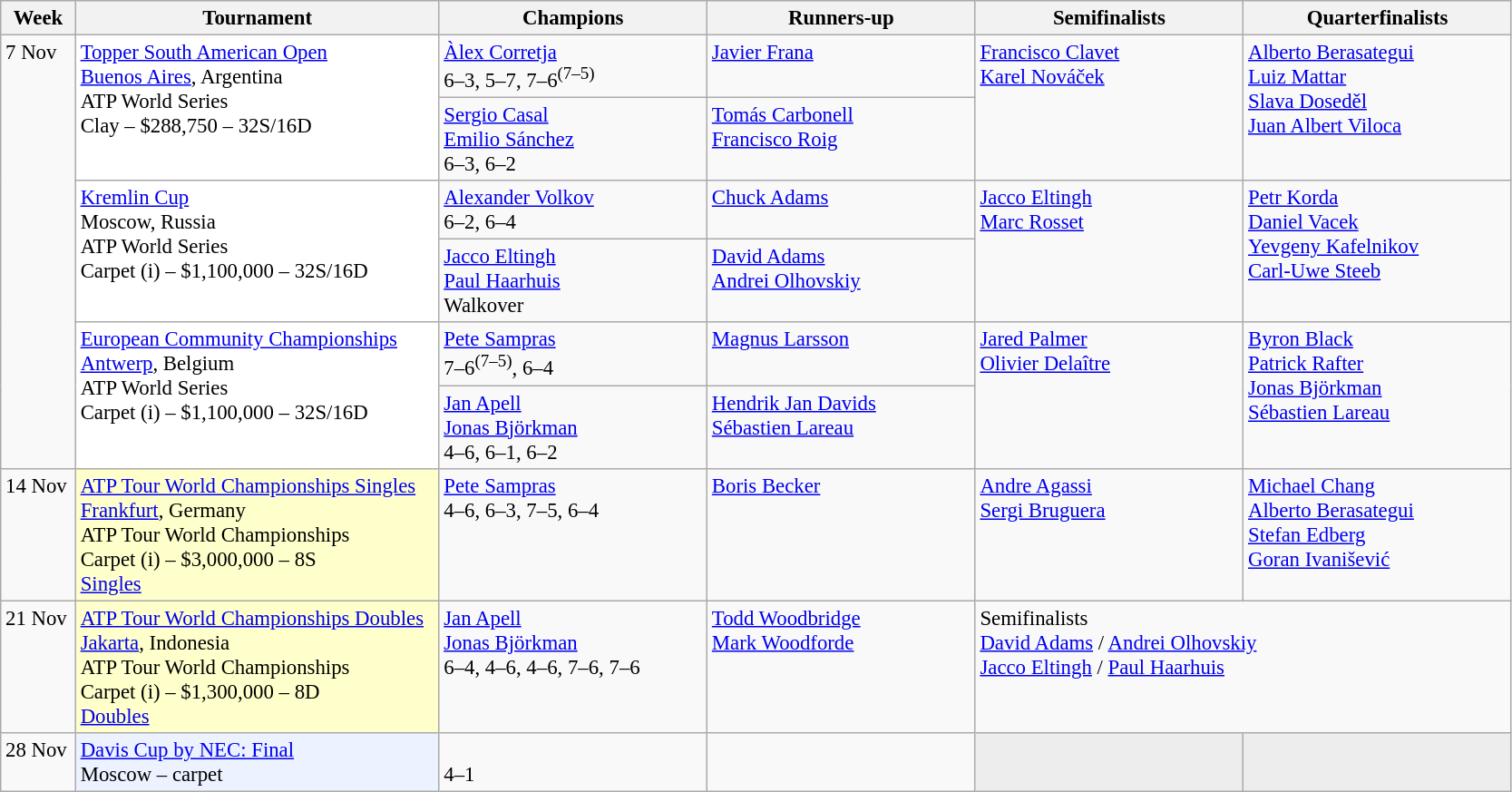<table class=wikitable style=font-size:95%>
<tr>
<th style="width:48px;">Week</th>
<th style="width:260px;">Tournament</th>
<th style="width:190px;">Champions</th>
<th style="width:190px;">Runners-up</th>
<th style="width:190px;">Semifinalists</th>
<th style="width:190px;">Quarterfinalists</th>
</tr>
<tr valign=top>
<td rowspan=6>7 Nov</td>
<td style="background:#FFF;" rowspan=2><a href='#'>Topper South American Open</a><br> <a href='#'>Buenos Aires</a>, Argentina<br>ATP World Series<br>Clay – $288,750 – 32S/16D</td>
<td> <a href='#'>Àlex Corretja</a><br> 6–3, 5–7, 7–6<sup>(7–5)</sup></td>
<td> <a href='#'>Javier Frana</a></td>
<td rowspan=2> <a href='#'>Francisco Clavet</a><br> <a href='#'>Karel Nováček</a></td>
<td rowspan=2> <a href='#'>Alberto Berasategui</a><br> <a href='#'>Luiz Mattar</a><br> <a href='#'>Slava Doseděl</a><br> <a href='#'>Juan Albert Viloca</a></td>
</tr>
<tr valign=top>
<td> <a href='#'>Sergio Casal</a><br> <a href='#'>Emilio Sánchez</a><br> 6–3, 6–2</td>
<td> <a href='#'>Tomás Carbonell</a><br> <a href='#'>Francisco Roig</a></td>
</tr>
<tr valign=top>
<td style="background:#FFF;" rowspan=2><a href='#'>Kremlin Cup</a><br> Moscow, Russia<br>ATP World Series<br>Carpet (i) – $1,100,000 – 32S/16D</td>
<td> <a href='#'>Alexander Volkov</a><br> 6–2, 6–4</td>
<td> <a href='#'>Chuck Adams</a></td>
<td rowspan=2> <a href='#'>Jacco Eltingh</a><br> <a href='#'>Marc Rosset</a></td>
<td rowspan=2> <a href='#'>Petr Korda</a><br> <a href='#'>Daniel Vacek</a><br> <a href='#'>Yevgeny Kafelnikov</a><br> <a href='#'>Carl-Uwe Steeb</a></td>
</tr>
<tr valign=top>
<td> <a href='#'>Jacco Eltingh</a><br> <a href='#'>Paul Haarhuis</a><br> Walkover</td>
<td> <a href='#'>David Adams</a><br> <a href='#'>Andrei Olhovskiy</a></td>
</tr>
<tr valign=top>
<td style="background:#FFF;" rowspan=2><a href='#'>European Community Championships</a><br> <a href='#'>Antwerp</a>, Belgium<br>ATP World Series<br>Carpet (i) – $1,100,000 – 32S/16D</td>
<td> <a href='#'>Pete Sampras</a><br> 7–6<sup>(7–5)</sup>, 6–4</td>
<td> <a href='#'>Magnus Larsson</a></td>
<td rowspan=2> <a href='#'>Jared Palmer</a><br> <a href='#'>Olivier Delaître</a></td>
<td rowspan=2> <a href='#'>Byron Black</a><br> <a href='#'>Patrick Rafter</a><br> <a href='#'>Jonas Björkman</a><br> <a href='#'>Sébastien Lareau</a></td>
</tr>
<tr valign=top>
<td> <a href='#'>Jan Apell</a><br> <a href='#'>Jonas Björkman</a><br> 4–6, 6–1, 6–2</td>
<td> <a href='#'>Hendrik Jan Davids</a><br> <a href='#'>Sébastien Lareau</a></td>
</tr>
<tr valign=top>
<td>14 Nov</td>
<td bgcolor="#FFFFCC"><a href='#'>ATP Tour World Championships Singles</a><br> <a href='#'>Frankfurt</a>, Germany<br>ATP Tour World Championships<br>Carpet (i) – $3,000,000 – 8S <br> <a href='#'>Singles</a></td>
<td> <a href='#'>Pete Sampras</a><br> 4–6, 6–3, 7–5, 6–4</td>
<td> <a href='#'>Boris Becker</a></td>
<td> <a href='#'>Andre Agassi</a><br> <a href='#'>Sergi Bruguera</a></td>
<td> <a href='#'>Michael Chang</a><br> <a href='#'>Alberto Berasategui</a><br> <a href='#'>Stefan Edberg</a><br> <a href='#'>Goran Ivanišević</a></td>
</tr>
<tr valign=top>
<td>21 Nov</td>
<td bgcolor="#FFFFCC"><a href='#'>ATP Tour World Championships Doubles</a><br> <a href='#'>Jakarta</a>, Indonesia<br>ATP Tour World Championships<br>Carpet (i) – $1,300,000 – 8D <br> <a href='#'>Doubles</a></td>
<td> <a href='#'>Jan Apell</a><br> <a href='#'>Jonas Björkman</a><br> 6–4, 4–6, 4–6, 7–6, 7–6</td>
<td> <a href='#'>Todd Woodbridge</a><br> <a href='#'>Mark Woodforde</a></td>
<td colspan=2>Semifinalists<br> <a href='#'>David Adams</a> /  <a href='#'>Andrei Olhovskiy</a><br> <a href='#'>Jacco Eltingh</a> /  <a href='#'>Paul Haarhuis</a></td>
</tr>
<tr valign=top>
<td rowspan=1>28 Nov</td>
<td bgcolor="#ECF2FF" rowspan=1><a href='#'>Davis Cup by NEC: Final</a><br> Moscow – carpet</td>
<td><br>4–1</td>
<td></td>
<td bgcolor="#ededed"></td>
<td bgcolor="#ededed"></td>
</tr>
</table>
